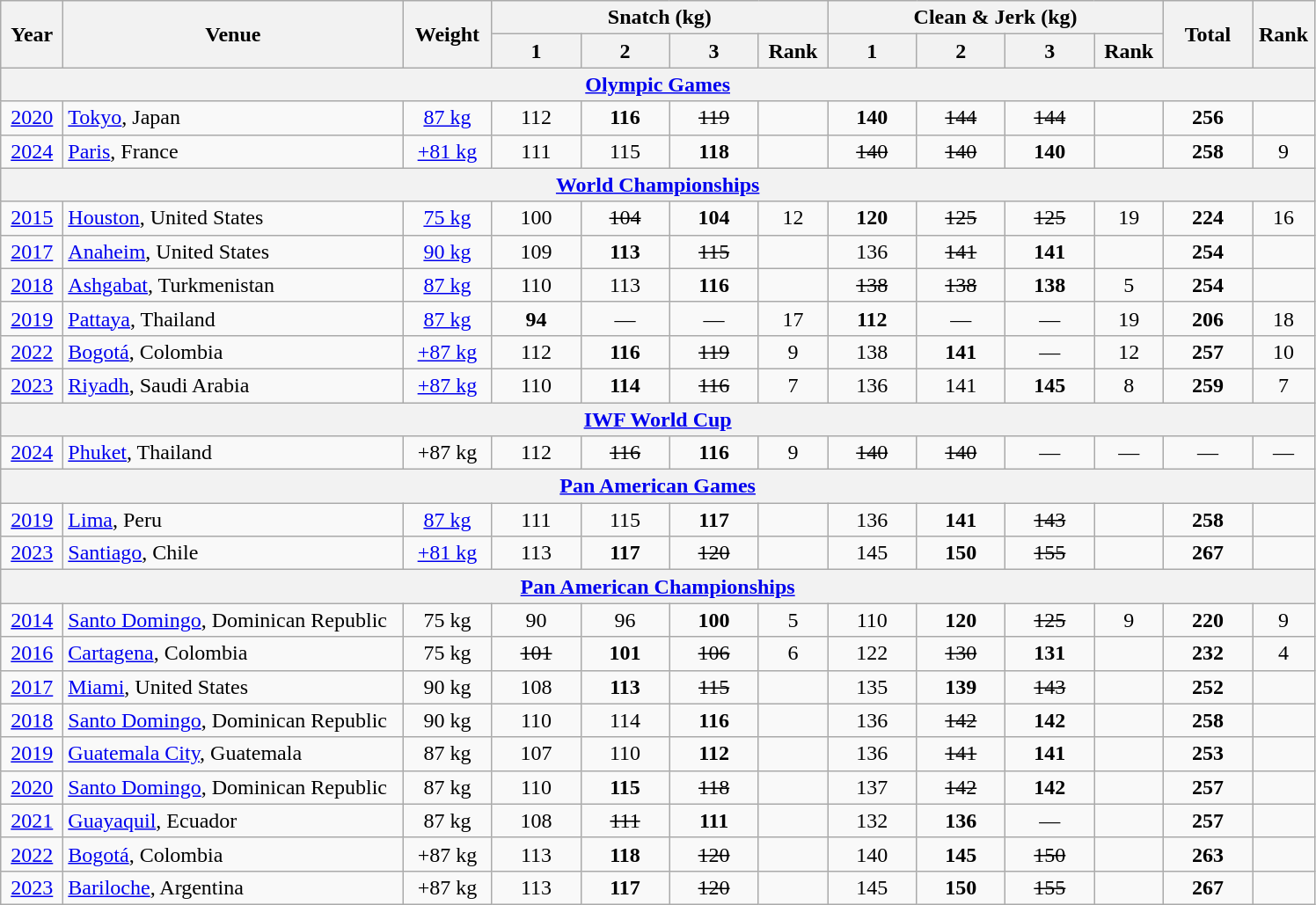<table class="wikitable" style="text-align:center;">
<tr>
<th rowspan=2 width=40>Year</th>
<th rowspan=2 width=250>Venue</th>
<th rowspan=2 width=60>Weight</th>
<th colspan=4>Snatch (kg)</th>
<th colspan=4>Clean & Jerk (kg)</th>
<th rowspan=2 width=60>Total</th>
<th rowspan=2 width=40>Rank</th>
</tr>
<tr>
<th width=60>1</th>
<th width=60>2</th>
<th width=60>3</th>
<th width=45>Rank</th>
<th width=60>1</th>
<th width=60>2</th>
<th width=60>3</th>
<th width=45>Rank</th>
</tr>
<tr>
<th colspan=13><a href='#'>Olympic Games</a></th>
</tr>
<tr>
<td><a href='#'>2020</a></td>
<td align=left><a href='#'>Tokyo</a>, Japan</td>
<td><a href='#'>87 kg</a></td>
<td>112</td>
<td><strong>116</strong></td>
<td><s>119</s></td>
<td></td>
<td><strong>140</strong></td>
<td><s>144</s></td>
<td><s>144</s></td>
<td></td>
<td><strong>256</strong></td>
<td></td>
</tr>
<tr>
<td><a href='#'>2024</a></td>
<td align=left><a href='#'>Paris</a>, France</td>
<td><a href='#'>+81 kg</a></td>
<td>111</td>
<td>115</td>
<td><strong>118</strong></td>
<td></td>
<td><s>140</s></td>
<td><s>140</s></td>
<td><strong>140</strong></td>
<td></td>
<td><strong>258</strong></td>
<td>9</td>
</tr>
<tr>
<th colspan=13><a href='#'>World Championships</a></th>
</tr>
<tr>
<td><a href='#'>2015</a></td>
<td align=left><a href='#'>Houston</a>, United States</td>
<td><a href='#'>75 kg</a></td>
<td>100</td>
<td><s>104 </s></td>
<td><strong>104</strong></td>
<td>12</td>
<td><strong>120</strong></td>
<td><s>125 </s></td>
<td><s>125 </s></td>
<td>19</td>
<td><strong>224</strong></td>
<td>16</td>
</tr>
<tr>
<td><a href='#'>2017</a></td>
<td align=left><a href='#'>Anaheim</a>, United States</td>
<td><a href='#'>90 kg</a></td>
<td>109</td>
<td><strong>113</strong></td>
<td><s>115</s></td>
<td></td>
<td>136</td>
<td><s>141</s></td>
<td><strong>141</strong></td>
<td></td>
<td><strong>254</strong></td>
<td></td>
</tr>
<tr>
<td><a href='#'>2018</a></td>
<td align=left><a href='#'>Ashgabat</a>, Turkmenistan</td>
<td><a href='#'>87 kg</a></td>
<td>110</td>
<td>113</td>
<td><strong>116</strong></td>
<td></td>
<td><s>138</s></td>
<td><s>138</s></td>
<td><strong>138</strong></td>
<td>5</td>
<td><strong>254</strong></td>
<td></td>
</tr>
<tr>
<td><a href='#'>2019</a></td>
<td align=left><a href='#'>Pattaya</a>, Thailand</td>
<td><a href='#'>87 kg</a></td>
<td><strong>94</strong></td>
<td>—</td>
<td>—</td>
<td>17</td>
<td><strong>112</strong></td>
<td>—</td>
<td>—</td>
<td>19</td>
<td><strong>206</strong></td>
<td>18</td>
</tr>
<tr>
<td><a href='#'>2022</a></td>
<td align=left><a href='#'>Bogotá</a>, Colombia</td>
<td><a href='#'>+87 kg</a></td>
<td>112</td>
<td><strong>116</strong></td>
<td><s>119</s></td>
<td>9</td>
<td>138</td>
<td><strong>141</strong></td>
<td>—</td>
<td>12</td>
<td><strong>257</strong></td>
<td>10</td>
</tr>
<tr>
<td><a href='#'>2023</a></td>
<td align=left><a href='#'>Riyadh</a>, Saudi Arabia</td>
<td><a href='#'>+87 kg</a></td>
<td>110</td>
<td><strong>114</strong></td>
<td><s>116</s></td>
<td>7</td>
<td>136</td>
<td>141</td>
<td><strong>145</strong></td>
<td>8</td>
<td><strong>259</strong></td>
<td>7</td>
</tr>
<tr>
<th colspan=13><a href='#'>IWF World Cup</a></th>
</tr>
<tr>
<td><a href='#'>2024</a></td>
<td align=left><a href='#'>Phuket</a>, Thailand</td>
<td>+87 kg</td>
<td>112</td>
<td><s>116</s></td>
<td><strong>116</strong></td>
<td>9</td>
<td><s>140</s></td>
<td><s>140</s></td>
<td>—</td>
<td>—</td>
<td>—</td>
<td>—</td>
</tr>
<tr>
<th colspan=13><a href='#'>Pan American Games</a></th>
</tr>
<tr>
<td><a href='#'>2019</a></td>
<td align=left><a href='#'>Lima</a>, Peru</td>
<td><a href='#'>87 kg</a></td>
<td>111</td>
<td>115</td>
<td><strong>117</strong></td>
<td></td>
<td>136</td>
<td><strong>141</strong></td>
<td><s>143</s></td>
<td></td>
<td><strong>258</strong></td>
<td></td>
</tr>
<tr>
<td><a href='#'>2023</a></td>
<td align=left><a href='#'>Santiago</a>, Chile</td>
<td><a href='#'>+81 kg</a></td>
<td>113</td>
<td><strong>117</strong></td>
<td><s>120</s></td>
<td></td>
<td>145</td>
<td><strong>150</strong></td>
<td><s>155</s></td>
<td></td>
<td><strong>267</strong></td>
<td></td>
</tr>
<tr>
<th colspan=13><a href='#'>Pan American Championships</a></th>
</tr>
<tr>
<td><a href='#'>2014</a></td>
<td align=left><a href='#'>Santo Domingo</a>, Dominican Republic</td>
<td>75 kg</td>
<td>90</td>
<td>96</td>
<td><strong>100</strong></td>
<td>5</td>
<td>110</td>
<td><strong>120</strong></td>
<td><s>125</s></td>
<td>9</td>
<td><strong>220</strong></td>
<td>9</td>
</tr>
<tr>
<td><a href='#'>2016</a></td>
<td align=left><a href='#'>Cartagena</a>, Colombia</td>
<td>75 kg</td>
<td><s>101</s></td>
<td><strong>101</strong></td>
<td><s>106</s></td>
<td>6</td>
<td>122</td>
<td><s>130</s></td>
<td><strong>131</strong></td>
<td></td>
<td><strong>232</strong></td>
<td>4</td>
</tr>
<tr>
<td><a href='#'>2017</a></td>
<td align=left><a href='#'>Miami</a>, United States</td>
<td>90 kg</td>
<td>108</td>
<td><strong>113</strong></td>
<td><s>115</s></td>
<td></td>
<td>135</td>
<td><strong>139</strong></td>
<td><s>143</s></td>
<td></td>
<td><strong>252</strong></td>
<td></td>
</tr>
<tr>
<td><a href='#'>2018</a></td>
<td align=left><a href='#'>Santo Domingo</a>, Dominican Republic</td>
<td>90 kg</td>
<td>110</td>
<td>114</td>
<td><strong>116</strong></td>
<td></td>
<td>136</td>
<td><s>142</s></td>
<td><strong>142</strong></td>
<td></td>
<td><strong>258</strong></td>
<td></td>
</tr>
<tr>
<td><a href='#'>2019</a></td>
<td align=left><a href='#'>Guatemala City</a>, Guatemala</td>
<td>87 kg</td>
<td>107</td>
<td>110</td>
<td><strong>112</strong></td>
<td></td>
<td>136</td>
<td><s>141</s></td>
<td><strong>141</strong></td>
<td></td>
<td><strong>253</strong></td>
<td></td>
</tr>
<tr>
<td><a href='#'>2020</a></td>
<td align=left><a href='#'>Santo Domingo</a>, Dominican Republic</td>
<td>87 kg</td>
<td>110</td>
<td><strong>115</strong></td>
<td><s>118</s></td>
<td></td>
<td>137</td>
<td><s>142</s></td>
<td><strong>142</strong></td>
<td></td>
<td><strong>257</strong></td>
<td></td>
</tr>
<tr>
<td><a href='#'>2021</a></td>
<td align=left><a href='#'>Guayaquil</a>, Ecuador</td>
<td>87 kg</td>
<td>108</td>
<td><s>111</s></td>
<td><strong>111</strong></td>
<td></td>
<td>132</td>
<td><strong>136</strong></td>
<td>—</td>
<td></td>
<td><strong>257</strong></td>
<td></td>
</tr>
<tr>
<td><a href='#'>2022</a></td>
<td align=left><a href='#'>Bogotá</a>, Colombia</td>
<td>+87 kg</td>
<td>113</td>
<td><strong>118</strong></td>
<td><s>120</s></td>
<td></td>
<td>140</td>
<td><strong>145</strong></td>
<td><s>150</s></td>
<td></td>
<td><strong>263</strong></td>
<td></td>
</tr>
<tr>
<td><a href='#'>2023</a></td>
<td align=left><a href='#'>Bariloche</a>, Argentina</td>
<td>+87 kg</td>
<td>113</td>
<td><strong>117</strong></td>
<td><s>120</s></td>
<td></td>
<td>145</td>
<td><strong>150</strong></td>
<td><s>155</s></td>
<td></td>
<td><strong>267</strong></td>
<td></td>
</tr>
</table>
